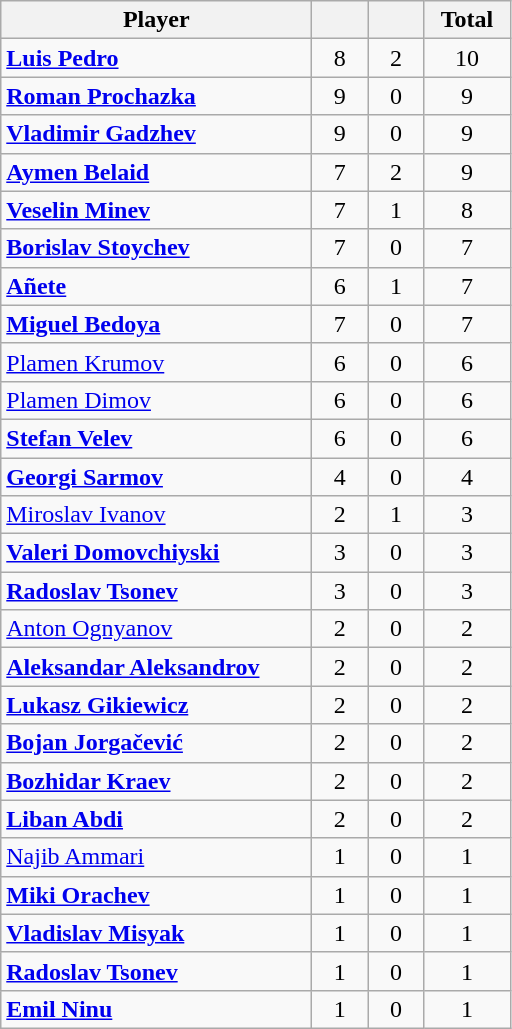<table class="wikitable sortable">
<tr>
<th width=200>Player</th>
<th width=30></th>
<th width=30></th>
<th width=50>Total</th>
</tr>
<tr>
<td> <strong><a href='#'>Luis Pedro</a></strong></td>
<td align=center>8</td>
<td align=center>2</td>
<td align=center>10</td>
</tr>
<tr>
<td> <strong><a href='#'>Roman Prochazka</a></strong></td>
<td align=center>9</td>
<td align=center>0</td>
<td align=center>9</td>
</tr>
<tr>
<td> <strong><a href='#'>Vladimir Gadzhev</a></strong></td>
<td align=center>9</td>
<td align=center>0</td>
<td align=center>9</td>
</tr>
<tr>
<td> <strong><a href='#'>Aymen Belaid</a></strong></td>
<td align=center>7</td>
<td align=center>2</td>
<td align=center>9</td>
</tr>
<tr>
<td> <strong><a href='#'>Veselin Minev</a></strong></td>
<td align=center>7</td>
<td align=center>1</td>
<td align=center>8</td>
</tr>
<tr>
<td> <strong><a href='#'>Borislav Stoychev</a></strong></td>
<td align=center>7</td>
<td align=center>0</td>
<td align=center>7</td>
</tr>
<tr>
<td> <strong><a href='#'>Añete</a></strong></td>
<td align=center>6</td>
<td align=center>1</td>
<td align=center>7</td>
</tr>
<tr>
<td> <strong><a href='#'>Miguel Bedoya</a></strong></td>
<td align=center>7</td>
<td align=center>0</td>
<td align=center>7</td>
</tr>
<tr>
<td> <a href='#'>Plamen Krumov</a></td>
<td align=center>6</td>
<td align=center>0</td>
<td align=center>6</td>
</tr>
<tr>
<td> <a href='#'>Plamen Dimov</a></td>
<td align=center>6</td>
<td align=center>0</td>
<td align=center>6</td>
</tr>
<tr>
<td> <strong><a href='#'>Stefan Velev</a></strong></td>
<td align=center>6</td>
<td align=center>0</td>
<td align=center>6</td>
</tr>
<tr>
<td> <strong><a href='#'>Georgi Sarmov</a></strong></td>
<td align=center>4</td>
<td align=center>0</td>
<td align=center>4</td>
</tr>
<tr>
<td> <a href='#'>Miroslav Ivanov</a></td>
<td align=center>2</td>
<td align=center>1</td>
<td align=center>3</td>
</tr>
<tr>
<td> <strong><a href='#'>Valeri Domovchiyski</a></strong></td>
<td align=center>3</td>
<td align=center>0</td>
<td align=center>3</td>
</tr>
<tr>
<td> <strong><a href='#'>Radoslav Tsonev</a></strong></td>
<td align=center>3</td>
<td align=center>0</td>
<td align=center>3</td>
</tr>
<tr>
<td> <a href='#'>Anton Ognyanov</a></td>
<td align=center>2</td>
<td align=center>0</td>
<td align=center>2</td>
</tr>
<tr>
<td> <strong><a href='#'>Aleksandar Aleksandrov</a></strong></td>
<td align=center>2</td>
<td align=center>0</td>
<td align=center>2</td>
</tr>
<tr>
<td> <strong><a href='#'>Lukasz Gikiewicz</a></strong></td>
<td align=center>2</td>
<td align=center>0</td>
<td align=center>2</td>
</tr>
<tr>
<td> <strong><a href='#'>Bojan Jorgačević</a></strong></td>
<td align=center>2</td>
<td align=center>0</td>
<td align=center>2</td>
</tr>
<tr>
<td> <strong><a href='#'>Bozhidar Kraev</a></strong></td>
<td align=center>2</td>
<td align=center>0</td>
<td align=center>2</td>
</tr>
<tr>
<td> <strong><a href='#'>Liban Abdi</a></strong></td>
<td align=center>2</td>
<td align=center>0</td>
<td align=center>2</td>
</tr>
<tr>
<td> <a href='#'>Najib Ammari</a></td>
<td align=center>1</td>
<td align=center>0</td>
<td align=center>1</td>
</tr>
<tr>
<td> <strong><a href='#'>Miki Orachev</a></strong></td>
<td align=center>1</td>
<td align=center>0</td>
<td align=center>1</td>
</tr>
<tr>
<td> <strong><a href='#'>Vladislav Misyak</a></strong></td>
<td align=center>1</td>
<td align=center>0</td>
<td align=center>1</td>
</tr>
<tr>
<td> <strong><a href='#'>Radoslav Tsonev</a></strong></td>
<td align=center>1</td>
<td align=center>0</td>
<td align=center>1</td>
</tr>
<tr>
<td> <strong><a href='#'>Emil Ninu</a></strong></td>
<td align=center>1</td>
<td align=center>0</td>
<td align=center>1</td>
</tr>
</table>
